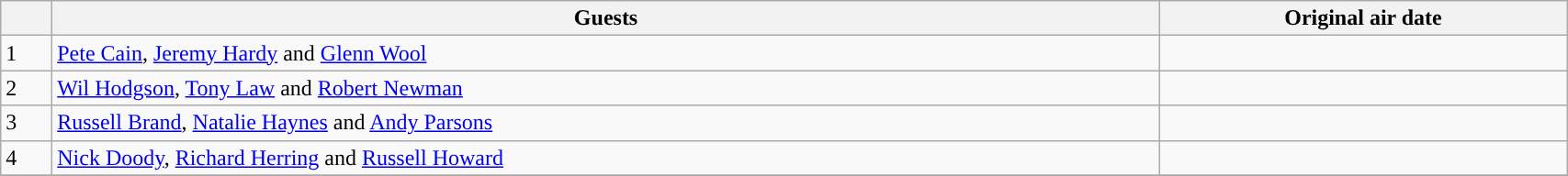<table class="wikitable sortable" style="width:90%;">
<tr>
<th></th>
<th>Guests</th>
<th>Original air date</th>
</tr>
<tr>
<td>1</td>
<td><a href='#'>Pete Cain</a>, <a href='#'>Jeremy Hardy</a> and <a href='#'>Glenn Wool</a></td>
<td></td>
</tr>
<tr>
<td>2</td>
<td><a href='#'>Wil Hodgson</a>, <a href='#'>Tony Law</a> and <a href='#'>Robert Newman</a></td>
<td></td>
</tr>
<tr>
<td>3</td>
<td><a href='#'>Russell Brand</a>, <a href='#'>Natalie Haynes</a> and <a href='#'>Andy Parsons</a></td>
<td></td>
</tr>
<tr>
<td>4</td>
<td><a href='#'>Nick Doody</a>, <a href='#'>Richard Herring</a> and <a href='#'>Russell Howard</a></td>
<td></td>
</tr>
<tr>
</tr>
</table>
